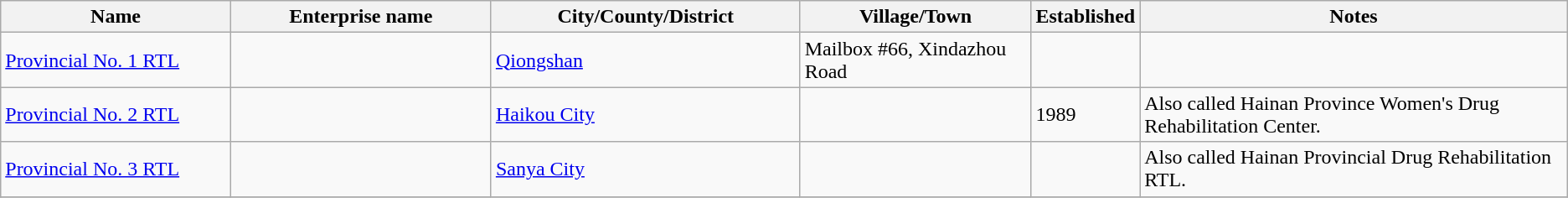<table class="wikitable">
<tr>
<th width=15%>Name</th>
<th width=17%>Enterprise name</th>
<th width=20%>City/County/District</th>
<th width=15%>Village/Town</th>
<th width=5%>Established</th>
<th width=28%>Notes</th>
</tr>
<tr>
<td><a href='#'>Provincial No. 1 RTL</a></td>
<td></td>
<td><a href='#'>Qiongshan</a></td>
<td>Mailbox #66, Xindazhou Road</td>
<td></td>
<td></td>
</tr>
<tr>
<td><a href='#'>Provincial No. 2 RTL</a></td>
<td></td>
<td><a href='#'>Haikou City</a></td>
<td></td>
<td>1989</td>
<td>Also called Hainan Province Women's Drug Rehabilitation Center.</td>
</tr>
<tr>
<td><a href='#'>Provincial No. 3 RTL</a></td>
<td></td>
<td><a href='#'>Sanya City</a></td>
<td></td>
<td></td>
<td>Also called Hainan Provincial Drug Rehabilitation RTL.</td>
</tr>
<tr>
</tr>
</table>
